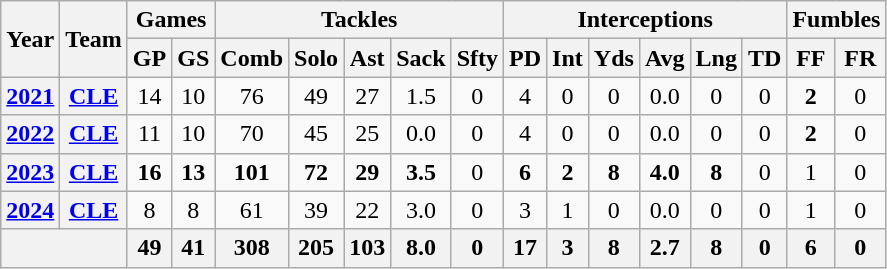<table class="wikitable" style="text-align:center">
<tr>
<th rowspan="2">Year</th>
<th rowspan="2">Team</th>
<th colspan="2">Games</th>
<th colspan="5">Tackles</th>
<th colspan="6">Interceptions</th>
<th colspan="2">Fumbles</th>
</tr>
<tr>
<th>GP</th>
<th>GS</th>
<th>Comb</th>
<th>Solo</th>
<th>Ast</th>
<th>Sack</th>
<th>Sfty</th>
<th>PD</th>
<th>Int</th>
<th>Yds</th>
<th>Avg</th>
<th>Lng</th>
<th>TD</th>
<th>FF</th>
<th>FR</th>
</tr>
<tr>
<th><a href='#'>2021</a></th>
<th><a href='#'>CLE</a></th>
<td>14</td>
<td>10</td>
<td>76</td>
<td>49</td>
<td>27</td>
<td>1.5</td>
<td>0</td>
<td>4</td>
<td>0</td>
<td>0</td>
<td>0.0</td>
<td>0</td>
<td>0</td>
<td><strong>2</strong></td>
<td>0</td>
</tr>
<tr>
<th><a href='#'>2022</a></th>
<th><a href='#'>CLE</a></th>
<td>11</td>
<td>10</td>
<td>70</td>
<td>45</td>
<td>25</td>
<td>0.0</td>
<td>0</td>
<td>4</td>
<td>0</td>
<td>0</td>
<td>0.0</td>
<td>0</td>
<td>0</td>
<td><strong>2</strong></td>
<td>0</td>
</tr>
<tr>
<th><a href='#'>2023</a></th>
<th><a href='#'>CLE</a></th>
<td><strong>16</strong></td>
<td><strong>13</strong></td>
<td><strong>101</strong></td>
<td><strong>72</strong></td>
<td><strong>29</strong></td>
<td><strong>3.5</strong></td>
<td>0</td>
<td><strong>6</strong></td>
<td><strong>2</strong></td>
<td><strong>8</strong></td>
<td><strong>4.0</strong></td>
<td><strong>8</strong></td>
<td>0</td>
<td>1</td>
<td>0</td>
</tr>
<tr>
<th><a href='#'>2024</a></th>
<th><a href='#'>CLE</a></th>
<td>8</td>
<td>8</td>
<td>61</td>
<td>39</td>
<td>22</td>
<td>3.0</td>
<td>0</td>
<td>3</td>
<td>1</td>
<td>0</td>
<td>0.0</td>
<td>0</td>
<td>0</td>
<td>1</td>
<td>0</td>
</tr>
<tr>
<th colspan="2"></th>
<th>49</th>
<th>41</th>
<th>308</th>
<th>205</th>
<th>103</th>
<th>8.0</th>
<th>0</th>
<th>17</th>
<th>3</th>
<th>8</th>
<th>2.7</th>
<th>8</th>
<th>0</th>
<th>6</th>
<th>0</th>
</tr>
</table>
